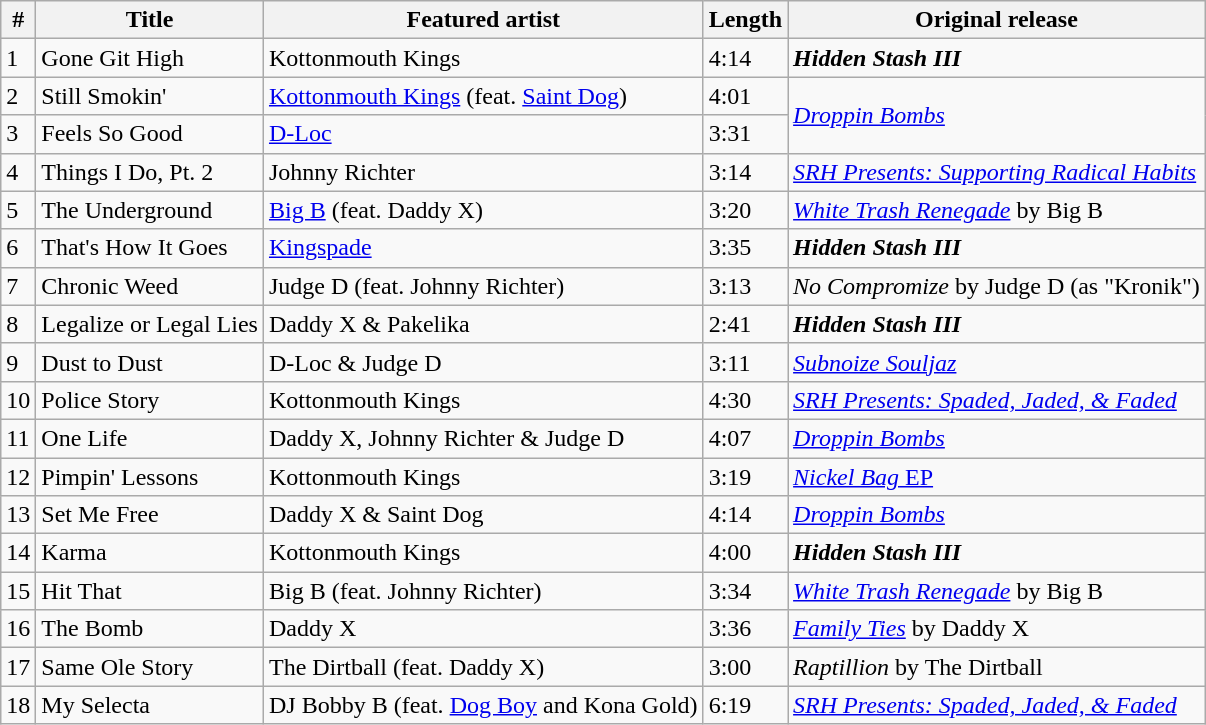<table class="wikitable">
<tr>
<th>#</th>
<th>Title</th>
<th>Featured artist</th>
<th>Length</th>
<th>Original release</th>
</tr>
<tr>
<td>1</td>
<td>Gone Git High</td>
<td>Kottonmouth Kings</td>
<td>4:14</td>
<td><strong><em>Hidden Stash III</em></strong></td>
</tr>
<tr>
<td>2</td>
<td>Still Smokin'</td>
<td><a href='#'>Kottonmouth Kings</a> (feat. <a href='#'>Saint Dog</a>)</td>
<td>4:01</td>
<td rowspan = 2><em><a href='#'>Droppin Bombs</a></em></td>
</tr>
<tr>
<td>3</td>
<td>Feels So Good</td>
<td><a href='#'>D-Loc</a></td>
<td>3:31</td>
</tr>
<tr>
<td>4</td>
<td>Things I Do, Pt. 2</td>
<td>Johnny Richter</td>
<td>3:14</td>
<td><em><a href='#'>SRH Presents: Supporting Radical Habits</a></em></td>
</tr>
<tr>
<td>5</td>
<td>The Underground</td>
<td><a href='#'>Big B</a> (feat. Daddy X)</td>
<td>3:20</td>
<td><em><a href='#'>White Trash Renegade</a></em> by Big B</td>
</tr>
<tr>
<td>6</td>
<td>That's How It Goes</td>
<td><a href='#'>Kingspade</a></td>
<td>3:35</td>
<td><strong><em>Hidden Stash III</em></strong></td>
</tr>
<tr>
<td>7</td>
<td>Chronic Weed</td>
<td>Judge D (feat. Johnny Richter)</td>
<td>3:13</td>
<td><em>No Compromize</em> by Judge D (as "Kronik")</td>
</tr>
<tr>
<td>8</td>
<td>Legalize or Legal Lies</td>
<td>Daddy X & Pakelika</td>
<td>2:41</td>
<td><strong><em>Hidden Stash III</em></strong></td>
</tr>
<tr>
<td>9</td>
<td>Dust to Dust</td>
<td>D-Loc & Judge D</td>
<td>3:11</td>
<td><em><a href='#'>Subnoize Souljaz</a></em></td>
</tr>
<tr>
<td>10</td>
<td>Police Story</td>
<td>Kottonmouth Kings</td>
<td>4:30</td>
<td><em><a href='#'>SRH Presents: Spaded, Jaded, & Faded</a></em></td>
</tr>
<tr>
<td>11</td>
<td>One Life</td>
<td>Daddy X, Johnny Richter & Judge D</td>
<td>4:07</td>
<td><em><a href='#'>Droppin Bombs</a></em></td>
</tr>
<tr>
<td>12</td>
<td>Pimpin' Lessons</td>
<td>Kottonmouth Kings</td>
<td>3:19</td>
<td><a href='#'><em>Nickel Bag</em> EP</a></td>
</tr>
<tr>
<td>13</td>
<td>Set Me Free</td>
<td>Daddy X & Saint Dog</td>
<td>4:14</td>
<td><em><a href='#'>Droppin Bombs</a></em></td>
</tr>
<tr>
<td>14</td>
<td>Karma</td>
<td>Kottonmouth Kings</td>
<td>4:00</td>
<td><strong><em>Hidden Stash III</em></strong></td>
</tr>
<tr>
<td>15</td>
<td>Hit That</td>
<td>Big B (feat. Johnny Richter)</td>
<td>3:34</td>
<td><em><a href='#'>White Trash Renegade</a></em> by Big B</td>
</tr>
<tr>
<td>16</td>
<td>The Bomb</td>
<td>Daddy X</td>
<td>3:36</td>
<td><em><a href='#'>Family Ties</a></em> by Daddy X</td>
</tr>
<tr>
<td>17</td>
<td>Same Ole Story</td>
<td>The Dirtball (feat. Daddy X)</td>
<td>3:00</td>
<td><em>Raptillion</em> by The Dirtball</td>
</tr>
<tr>
<td>18</td>
<td>My Selecta</td>
<td>DJ Bobby B (feat. <a href='#'>Dog Boy</a> and Kona Gold)</td>
<td>6:19</td>
<td><em><a href='#'>SRH Presents: Spaded, Jaded, & Faded</a></em></td>
</tr>
</table>
